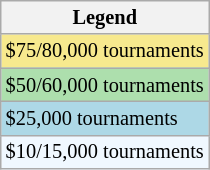<table class=wikitable style="font-size:85%">
<tr>
<th>Legend</th>
</tr>
<tr style="background:#f7e98e;">
<td>$75/80,000 tournaments</td>
</tr>
<tr style="background:#addfad;">
<td>$50/60,000 tournaments</td>
</tr>
<tr style="background:lightblue;">
<td>$25,000 tournaments</td>
</tr>
<tr style="background:#f0f8ff;">
<td>$10/15,000 tournaments</td>
</tr>
</table>
